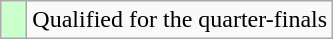<table class="wikitable">
<tr>
<td width=10px bgcolor="#ccffcc"></td>
<td>Qualified for the quarter-finals</td>
</tr>
</table>
